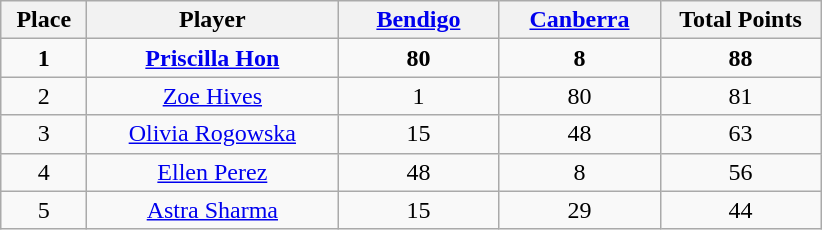<table class="wikitable" style="text-align: center;">
<tr>
<th style="width:50px;">Place</th>
<th width=160>Player</th>
<th width=100><a href='#'>Bendigo</a></th>
<th width=100><a href='#'>Canberra</a></th>
<th width=100>Total Points</th>
</tr>
<tr>
<td><strong>1</strong></td>
<td><strong><a href='#'>Priscilla Hon</a></strong></td>
<td><strong>80</strong></td>
<td><strong>8</strong></td>
<td><strong>88</strong></td>
</tr>
<tr>
<td>2</td>
<td><a href='#'>Zoe Hives</a></td>
<td>1</td>
<td>80</td>
<td>81</td>
</tr>
<tr>
<td>3</td>
<td><a href='#'>Olivia Rogowska</a></td>
<td>15</td>
<td>48</td>
<td>63</td>
</tr>
<tr>
<td>4</td>
<td><a href='#'>Ellen Perez</a></td>
<td>48</td>
<td>8</td>
<td>56</td>
</tr>
<tr>
<td>5</td>
<td><a href='#'>Astra Sharma</a></td>
<td>15</td>
<td>29</td>
<td>44</td>
</tr>
</table>
